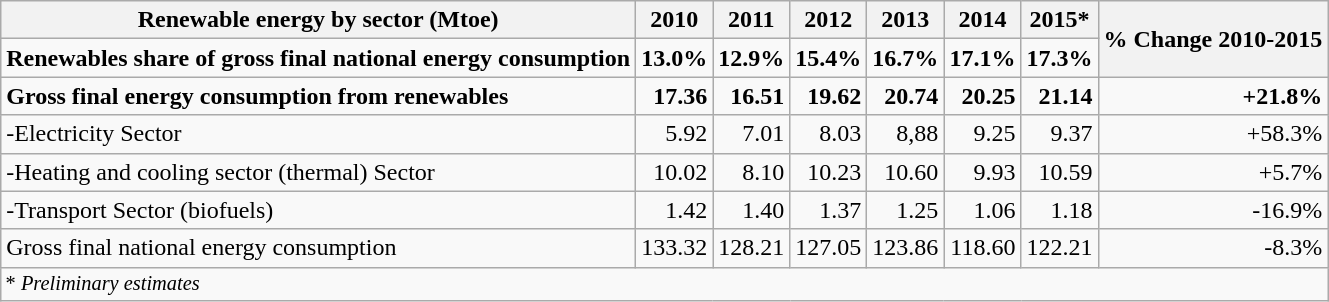<table class="wikitable">
<tr>
<th>Renewable energy by sector (Mtoe)</th>
<th>2010</th>
<th>2011</th>
<th>2012</th>
<th>2013</th>
<th>2014</th>
<th>2015*</th>
<th rowspan="2">% Change 2010-2015</th>
</tr>
<tr>
<td><strong>Renewables share of gross final national energy consumption</strong></td>
<td style="text-align:right;"><strong>13.0%</strong></td>
<td style="text-align:right;"><strong>12.9%</strong></td>
<td style="text-align:right;"><strong>15.4%</strong></td>
<td style="text-align:right;"><strong>16.7%</strong></td>
<td style="text-align:right;"><strong>17.1%</strong></td>
<td style="text-align:right;"><strong>17.3%</strong></td>
</tr>
<tr>
<td><strong>Gross final energy consumption from renewables</strong></td>
<td style="text-align:right;"><strong>17.36</strong></td>
<td style="text-align:right;"><strong>16.51</strong></td>
<td style="text-align:right;"><strong>19.62</strong></td>
<td style="text-align:right;"><strong>20.74</strong></td>
<td style="text-align:right;"><strong>20.25</strong></td>
<td style="text-align:right;"><strong>21.14</strong></td>
<td style="text-align:right;"><strong>+21.8%</strong></td>
</tr>
<tr>
<td>-Electricity Sector</td>
<td style="text-align:right;">5.92</td>
<td style="text-align:right;">7.01</td>
<td style="text-align:right;">8.03</td>
<td style="text-align:right;">8,88</td>
<td style="text-align:right;">9.25</td>
<td style="text-align:right;">9.37</td>
<td style="text-align:right;">+58.3%</td>
</tr>
<tr>
<td>-Heating and cooling sector (thermal) Sector</td>
<td style="text-align:right;">10.02</td>
<td style="text-align:right;">8.10</td>
<td style="text-align:right;">10.23</td>
<td style="text-align:right;">10.60</td>
<td style="text-align:right;">9.93</td>
<td style="text-align:right;">10.59</td>
<td style="text-align:right;">+5.7%</td>
</tr>
<tr>
<td>-Transport Sector (biofuels)</td>
<td style="text-align:right;">1.42</td>
<td style="text-align:right;">1.40</td>
<td style="text-align:right;">1.37</td>
<td style="text-align:right;">1.25</td>
<td style="text-align:right;">1.06</td>
<td style="text-align:right;">1.18</td>
<td style="text-align:right;">-16.9%</td>
</tr>
<tr>
<td>Gross final national energy consumption</td>
<td style="text-align:right;">133.32</td>
<td style="text-align:right;">128.21</td>
<td style="text-align:right;">127.05</td>
<td style="text-align:right;">123.86</td>
<td style="text-align:right;">118.60</td>
<td style="text-align:right;">122.21</td>
<td style="text-align:right;">-8.3%</td>
</tr>
<tr>
<td colspan=8 style="font-size:85%">* <em>Preliminary estimates</em></td>
</tr>
</table>
